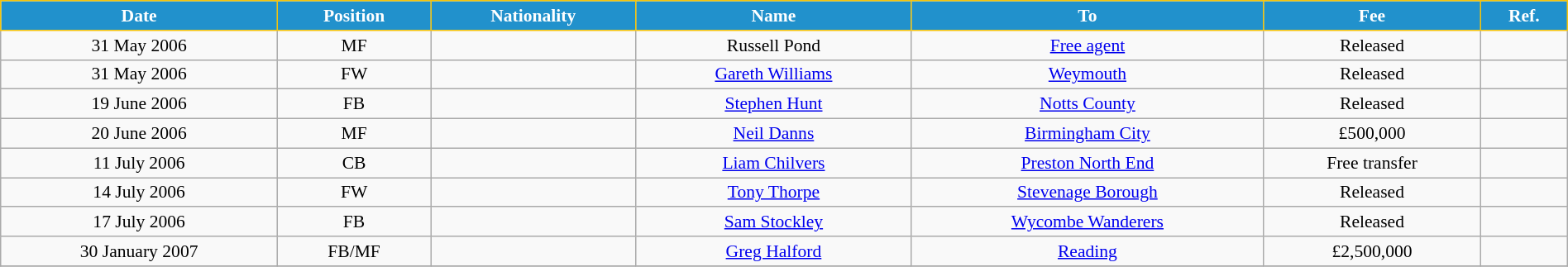<table class="wikitable" style="text-align:center; font-size:90%; width:100%;">
<tr>
<th style="background:#2191CC; color:white; border:1px solid #F7C408; text-align:center;">Date</th>
<th style="background:#2191CC; color:white; border:1px solid #F7C408; text-align:center;">Position</th>
<th style="background:#2191CC; color:white; border:1px solid #F7C408; text-align:center;">Nationality</th>
<th style="background:#2191CC; color:white; border:1px solid #F7C408; text-align:center;">Name</th>
<th style="background:#2191CC; color:white; border:1px solid #F7C408; text-align:center;">To</th>
<th style="background:#2191CC; color:white; border:1px solid #F7C408; text-align:center;">Fee</th>
<th style="background:#2191CC; color:white; border:1px solid #F7C408; text-align:center;">Ref.</th>
</tr>
<tr>
<td>31 May 2006</td>
<td>MF</td>
<td></td>
<td>Russell Pond</td>
<td><a href='#'>Free agent</a></td>
<td>Released</td>
<td></td>
</tr>
<tr>
<td>31 May 2006</td>
<td>FW</td>
<td></td>
<td><a href='#'>Gareth Williams</a></td>
<td> <a href='#'>Weymouth</a></td>
<td>Released</td>
<td></td>
</tr>
<tr>
<td>19 June 2006</td>
<td>FB</td>
<td></td>
<td><a href='#'>Stephen Hunt</a></td>
<td> <a href='#'>Notts County</a></td>
<td>Released</td>
<td></td>
</tr>
<tr>
<td>20 June 2006</td>
<td>MF</td>
<td></td>
<td><a href='#'>Neil Danns</a></td>
<td> <a href='#'>Birmingham City</a></td>
<td>£500,000</td>
<td></td>
</tr>
<tr>
<td>11 July 2006</td>
<td>CB</td>
<td></td>
<td><a href='#'>Liam Chilvers</a></td>
<td> <a href='#'>Preston North End</a></td>
<td>Free transfer</td>
<td></td>
</tr>
<tr>
<td>14 July 2006</td>
<td>FW</td>
<td></td>
<td><a href='#'>Tony Thorpe</a></td>
<td> <a href='#'>Stevenage Borough</a></td>
<td>Released</td>
<td></td>
</tr>
<tr>
<td>17 July 2006</td>
<td>FB</td>
<td></td>
<td><a href='#'>Sam Stockley</a></td>
<td> <a href='#'>Wycombe Wanderers</a></td>
<td>Released</td>
<td></td>
</tr>
<tr>
<td>30 January 2007</td>
<td>FB/MF</td>
<td></td>
<td><a href='#'>Greg Halford</a></td>
<td> <a href='#'>Reading</a></td>
<td>£2,500,000</td>
<td></td>
</tr>
<tr>
</tr>
</table>
